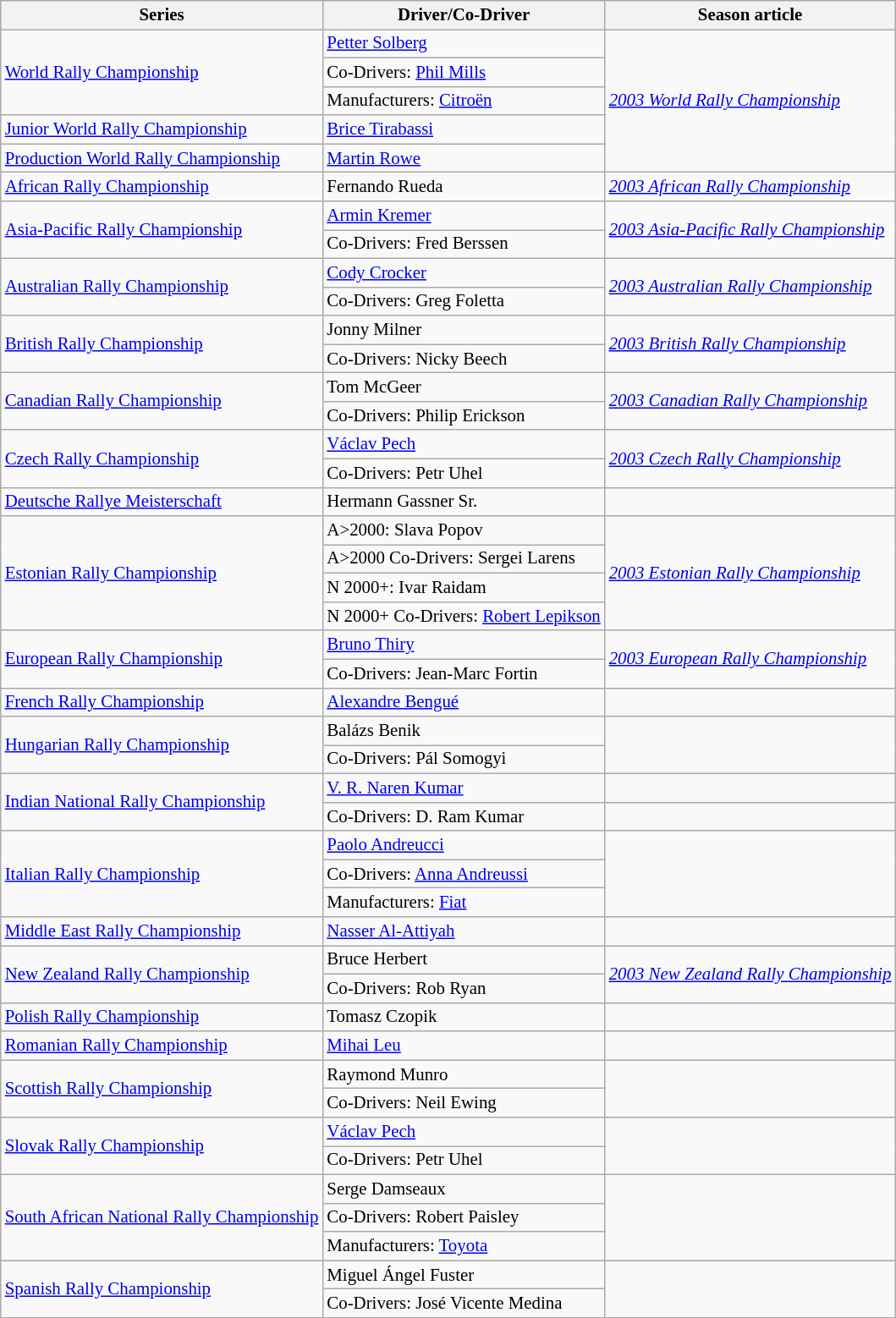<table class="wikitable" style="font-size: 87%;">
<tr>
<th>Series</th>
<th>Driver/Co-Driver</th>
<th>Season article</th>
</tr>
<tr>
<td rowspan=3><a href='#'>World Rally Championship</a></td>
<td> <a href='#'>Petter Solberg</a></td>
<td rowspan=5><em><a href='#'>2003 World Rally Championship</a></em></td>
</tr>
<tr>
<td>Co-Drivers:  <a href='#'>Phil Mills</a></td>
</tr>
<tr>
<td>Manufacturers:  <a href='#'>Citroën</a></td>
</tr>
<tr>
<td><a href='#'>Junior World Rally Championship</a></td>
<td> <a href='#'>Brice Tirabassi</a></td>
</tr>
<tr>
<td><a href='#'>Production World Rally Championship</a></td>
<td> <a href='#'>Martin Rowe</a></td>
</tr>
<tr>
<td><a href='#'>African Rally Championship</a></td>
<td> Fernando Rueda</td>
<td><em><a href='#'>2003 African Rally Championship</a></em></td>
</tr>
<tr>
<td rowspan=2><a href='#'>Asia-Pacific Rally Championship</a></td>
<td> <a href='#'>Armin Kremer</a></td>
<td rowspan=2><em><a href='#'>2003 Asia-Pacific Rally Championship</a></em></td>
</tr>
<tr>
<td>Co-Drivers:  Fred Berssen</td>
</tr>
<tr>
<td rowspan=2><a href='#'>Australian Rally Championship</a></td>
<td> <a href='#'>Cody Crocker</a></td>
<td rowspan=2><em><a href='#'>2003 Australian Rally Championship</a></em></td>
</tr>
<tr>
<td>Co-Drivers:  Greg Foletta</td>
</tr>
<tr>
<td rowspan=2><a href='#'>British Rally Championship</a></td>
<td> Jonny Milner</td>
<td rowspan=2><em><a href='#'>2003 British Rally Championship</a></em></td>
</tr>
<tr>
<td>Co-Drivers:  Nicky Beech</td>
</tr>
<tr>
<td rowspan=2><a href='#'>Canadian Rally Championship</a></td>
<td> Tom McGeer</td>
<td rowspan=2><em><a href='#'>2003 Canadian Rally Championship</a></em></td>
</tr>
<tr>
<td>Co-Drivers:  Philip Erickson</td>
</tr>
<tr>
<td rowspan=2><a href='#'>Czech Rally Championship</a></td>
<td> <a href='#'>Václav Pech</a></td>
<td rowspan=2><em><a href='#'>2003 Czech Rally Championship</a></em></td>
</tr>
<tr>
<td>Co-Drivers:  Petr Uhel</td>
</tr>
<tr>
<td><a href='#'>Deutsche Rallye Meisterschaft</a></td>
<td> Hermann Gassner Sr.</td>
<td></td>
</tr>
<tr>
<td rowspan=4><a href='#'>Estonian Rally Championship</a></td>
<td>A>2000:  Slava Popov</td>
<td rowspan=4><em><a href='#'>2003 Estonian Rally Championship</a></em></td>
</tr>
<tr>
<td>A>2000 Co-Drivers:  Sergei Larens</td>
</tr>
<tr>
<td>N 2000+:  Ivar Raidam</td>
</tr>
<tr>
<td>N 2000+ Co-Drivers:  <a href='#'>Robert Lepikson</a></td>
</tr>
<tr>
<td rowspan=2><a href='#'>European Rally Championship</a></td>
<td> <a href='#'>Bruno Thiry</a></td>
<td rowspan=2><em><a href='#'>2003 European Rally Championship</a></em></td>
</tr>
<tr>
<td>Co-Drivers:  Jean-Marc Fortin</td>
</tr>
<tr>
<td><a href='#'>French Rally Championship</a></td>
<td> <a href='#'>Alexandre Bengué</a></td>
<td></td>
</tr>
<tr>
<td rowspan=2><a href='#'>Hungarian Rally Championship</a></td>
<td> Balázs Benik</td>
<td rowspan=2></td>
</tr>
<tr>
<td>Co-Drivers:  Pál Somogyi</td>
</tr>
<tr>
<td rowspan=2><a href='#'>Indian National Rally Championship</a></td>
<td> <a href='#'>V. R. Naren Kumar</a></td>
<td></td>
</tr>
<tr>
<td>Co-Drivers:  D. Ram Kumar</td>
</tr>
<tr>
<td rowspan=3><a href='#'>Italian Rally Championship</a></td>
<td> <a href='#'>Paolo Andreucci</a></td>
<td rowspan=3></td>
</tr>
<tr>
<td>Co-Drivers:  <a href='#'>Anna Andreussi</a></td>
</tr>
<tr>
<td>Manufacturers:  <a href='#'>Fiat</a></td>
</tr>
<tr>
<td><a href='#'>Middle East Rally Championship</a></td>
<td> <a href='#'>Nasser Al-Attiyah</a></td>
<td></td>
</tr>
<tr>
<td rowspan=2><a href='#'>New Zealand Rally Championship</a></td>
<td> Bruce Herbert</td>
<td rowspan=2><em><a href='#'>2003 New Zealand Rally Championship</a></em></td>
</tr>
<tr>
<td>Co-Drivers:  Rob Ryan</td>
</tr>
<tr>
<td><a href='#'>Polish Rally Championship</a></td>
<td> Tomasz Czopik</td>
<td></td>
</tr>
<tr>
<td><a href='#'>Romanian Rally Championship</a></td>
<td> <a href='#'>Mihai Leu</a></td>
<td></td>
</tr>
<tr>
<td rowspan=2><a href='#'>Scottish Rally Championship</a></td>
<td> Raymond Munro</td>
<td rowspan=2></td>
</tr>
<tr>
<td>Co-Drivers:  Neil Ewing</td>
</tr>
<tr>
<td rowspan=2><a href='#'>Slovak Rally Championship</a></td>
<td> <a href='#'>Václav Pech</a></td>
<td rowspan=2></td>
</tr>
<tr>
<td>Co-Drivers:  Petr Uhel</td>
</tr>
<tr>
<td rowspan=3><a href='#'>South African National Rally Championship</a></td>
<td> Serge Damseaux</td>
<td rowspan=3></td>
</tr>
<tr>
<td>Co-Drivers:  Robert Paisley</td>
</tr>
<tr>
<td>Manufacturers:  <a href='#'>Toyota</a></td>
</tr>
<tr>
<td rowspan=2><a href='#'>Spanish Rally Championship</a></td>
<td> Miguel Ángel Fuster</td>
<td rowspan=2></td>
</tr>
<tr>
<td>Co-Drivers:  José Vicente Medina</td>
</tr>
<tr>
</tr>
</table>
